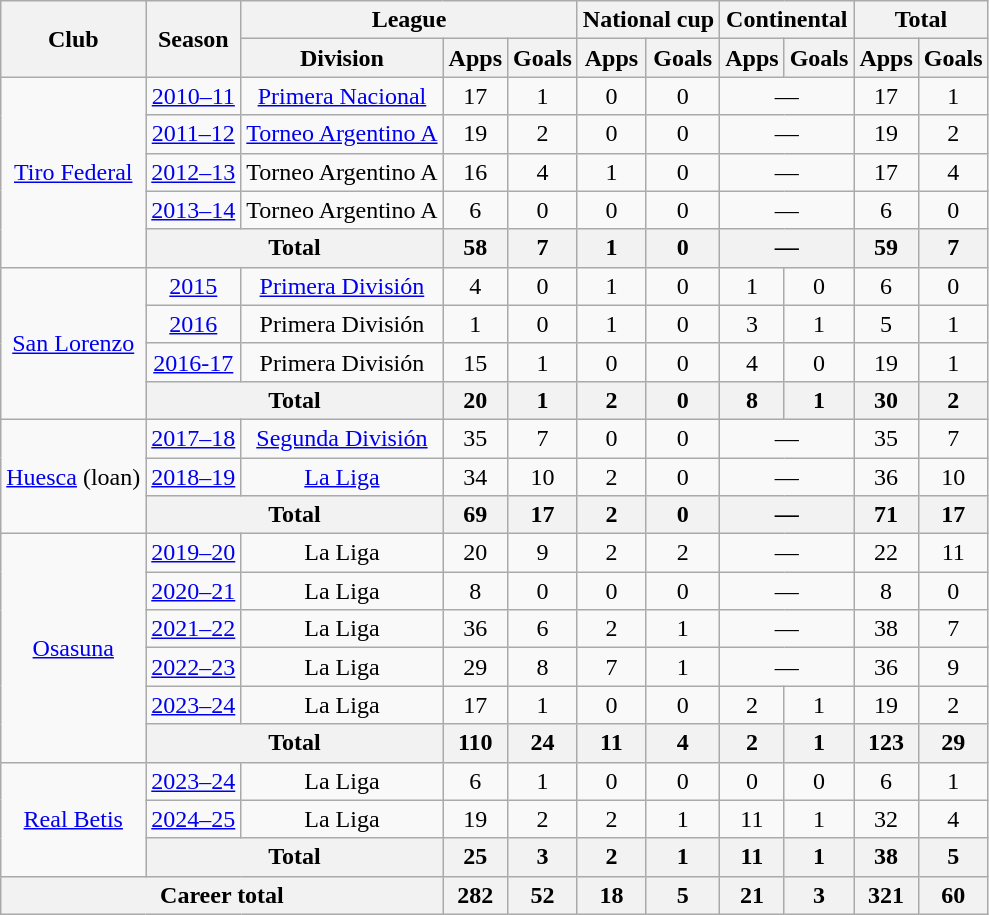<table class="wikitable" style="text-align:center">
<tr>
<th rowspan="2">Club</th>
<th rowspan="2">Season</th>
<th colspan="3">League</th>
<th colspan="2">National cup</th>
<th colspan="2">Continental</th>
<th colspan="2">Total</th>
</tr>
<tr>
<th>Division</th>
<th>Apps</th>
<th>Goals</th>
<th>Apps</th>
<th>Goals</th>
<th>Apps</th>
<th>Goals</th>
<th>Apps</th>
<th>Goals</th>
</tr>
<tr>
<td rowspan="5"><a href='#'>Tiro Federal</a></td>
<td><a href='#'>2010–11</a></td>
<td><a href='#'>Primera Nacional</a></td>
<td>17</td>
<td>1</td>
<td>0</td>
<td>0</td>
<td colspan="2">—</td>
<td>17</td>
<td>1</td>
</tr>
<tr>
<td><a href='#'>2011–12</a></td>
<td><a href='#'>Torneo Argentino A</a></td>
<td>19</td>
<td>2</td>
<td>0</td>
<td>0</td>
<td colspan="2">—</td>
<td>19</td>
<td>2</td>
</tr>
<tr>
<td><a href='#'>2012–13</a></td>
<td>Torneo Argentino A</td>
<td>16</td>
<td>4</td>
<td>1</td>
<td>0</td>
<td colspan="2">—</td>
<td>17</td>
<td>4</td>
</tr>
<tr>
<td><a href='#'>2013–14</a></td>
<td>Torneo Argentino A</td>
<td>6</td>
<td>0</td>
<td>0</td>
<td>0</td>
<td colspan="2">—</td>
<td>6</td>
<td>0</td>
</tr>
<tr>
<th colspan="2">Total</th>
<th>58</th>
<th>7</th>
<th>1</th>
<th>0</th>
<th colspan="2">—</th>
<th>59</th>
<th>7</th>
</tr>
<tr>
<td rowspan="4"><a href='#'>San Lorenzo</a></td>
<td><a href='#'>2015</a></td>
<td><a href='#'>Primera División</a></td>
<td>4</td>
<td>0</td>
<td>1</td>
<td>0</td>
<td>1</td>
<td>0</td>
<td>6</td>
<td>0</td>
</tr>
<tr>
<td><a href='#'>2016</a></td>
<td>Primera División</td>
<td>1</td>
<td>0</td>
<td>1</td>
<td>0</td>
<td>3</td>
<td>1</td>
<td>5</td>
<td>1</td>
</tr>
<tr>
<td><a href='#'>2016-17</a></td>
<td>Primera División</td>
<td>15</td>
<td>1</td>
<td>0</td>
<td>0</td>
<td>4</td>
<td>0</td>
<td>19</td>
<td>1</td>
</tr>
<tr>
<th colspan="2">Total</th>
<th>20</th>
<th>1</th>
<th>2</th>
<th>0</th>
<th>8</th>
<th>1</th>
<th>30</th>
<th>2</th>
</tr>
<tr>
<td rowspan="3"><a href='#'>Huesca</a> (loan)</td>
<td><a href='#'>2017–18</a></td>
<td><a href='#'>Segunda División</a></td>
<td>35</td>
<td>7</td>
<td>0</td>
<td>0</td>
<td colspan="2">—</td>
<td>35</td>
<td>7</td>
</tr>
<tr>
<td><a href='#'>2018–19</a></td>
<td><a href='#'>La Liga</a></td>
<td>34</td>
<td>10</td>
<td>2</td>
<td>0</td>
<td colspan="2">—</td>
<td>36</td>
<td>10</td>
</tr>
<tr>
<th colspan="2">Total</th>
<th>69</th>
<th>17</th>
<th>2</th>
<th>0</th>
<th colspan="2">—</th>
<th>71</th>
<th>17</th>
</tr>
<tr>
<td rowspan="6"><a href='#'>Osasuna</a></td>
<td><a href='#'>2019–20</a></td>
<td>La Liga</td>
<td>20</td>
<td>9</td>
<td>2</td>
<td>2</td>
<td colspan="2">—</td>
<td>22</td>
<td>11</td>
</tr>
<tr>
<td><a href='#'>2020–21</a></td>
<td>La Liga</td>
<td>8</td>
<td>0</td>
<td>0</td>
<td>0</td>
<td colspan="2">—</td>
<td>8</td>
<td>0</td>
</tr>
<tr>
<td><a href='#'>2021–22</a></td>
<td>La Liga</td>
<td>36</td>
<td>6</td>
<td>2</td>
<td>1</td>
<td colspan="2">—</td>
<td>38</td>
<td>7</td>
</tr>
<tr>
<td><a href='#'>2022–23</a></td>
<td>La Liga</td>
<td>29</td>
<td>8</td>
<td>7</td>
<td>1</td>
<td colspan="2">—</td>
<td>36</td>
<td>9</td>
</tr>
<tr>
<td><a href='#'>2023–24</a></td>
<td>La Liga</td>
<td>17</td>
<td>1</td>
<td>0</td>
<td>0</td>
<td>2</td>
<td>1</td>
<td>19</td>
<td>2</td>
</tr>
<tr>
<th colspan="2">Total</th>
<th>110</th>
<th>24</th>
<th>11</th>
<th>4</th>
<th>2</th>
<th>1</th>
<th>123</th>
<th>29</th>
</tr>
<tr>
<td rowspan="3"><a href='#'>Real Betis</a></td>
<td><a href='#'>2023–24</a></td>
<td>La Liga</td>
<td>6</td>
<td>1</td>
<td>0</td>
<td>0</td>
<td>0</td>
<td>0</td>
<td>6</td>
<td>1</td>
</tr>
<tr>
<td><a href='#'>2024–25</a></td>
<td>La Liga</td>
<td>19</td>
<td>2</td>
<td>2</td>
<td>1</td>
<td>11</td>
<td>1</td>
<td>32</td>
<td>4</td>
</tr>
<tr>
<th colspan="2">Total</th>
<th>25</th>
<th>3</th>
<th>2</th>
<th>1</th>
<th>11</th>
<th>1</th>
<th>38</th>
<th>5</th>
</tr>
<tr>
<th colspan="3">Career total</th>
<th>282</th>
<th>52</th>
<th>18</th>
<th>5</th>
<th>21</th>
<th>3</th>
<th>321</th>
<th>60</th>
</tr>
</table>
